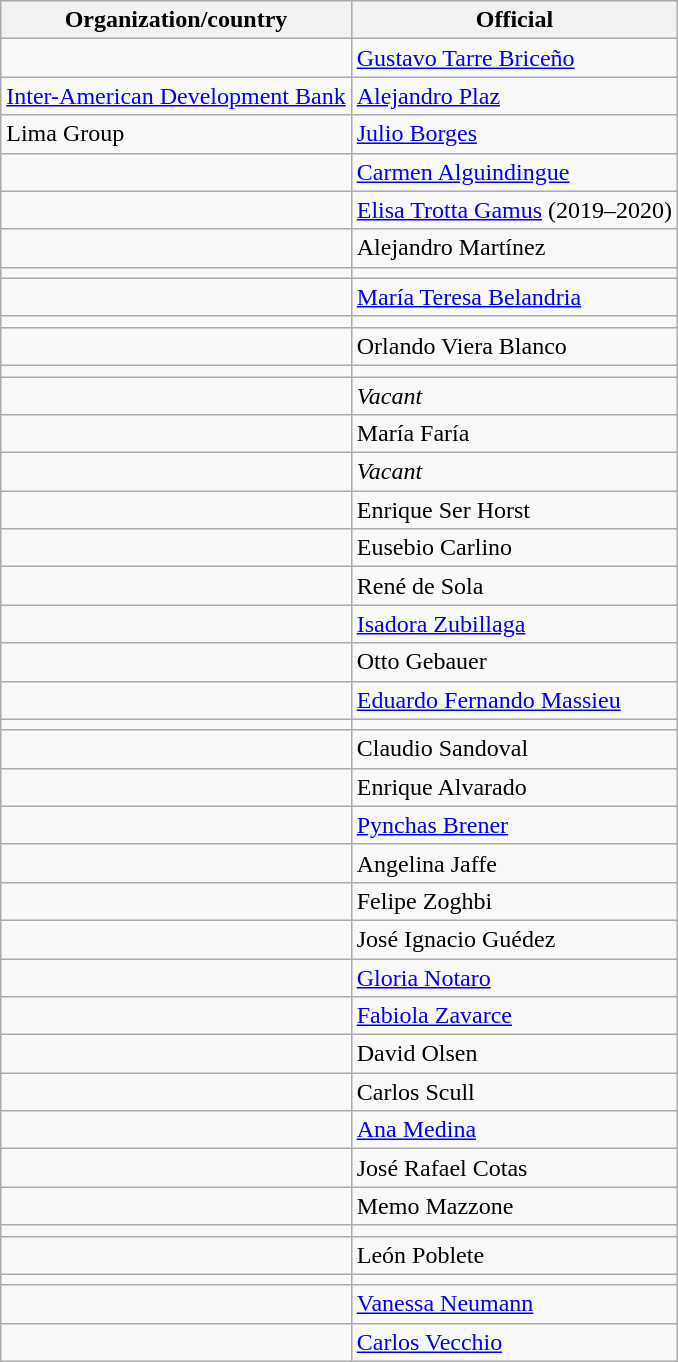<table class="wikitable">
<tr>
<th>Organization/country</th>
<th>Official</th>
</tr>
<tr>
<td></td>
<td><a href='#'>Gustavo Tarre Briceño</a></td>
</tr>
<tr>
<td><a href='#'>Inter-American Development Bank</a></td>
<td><a href='#'>Alejandro Plaz</a></td>
</tr>
<tr>
<td>Lima Group</td>
<td><a href='#'>Julio Borges</a></td>
</tr>
<tr>
<td></td>
<td><a href='#'>Carmen Alguindingue</a></td>
</tr>
<tr>
<td></td>
<td><a href='#'>Elisa Trotta Gamus</a> (2019–2020)</td>
</tr>
<tr>
<td></td>
<td>Alejandro Martínez</td>
</tr>
<tr>
<td></td>
<td></td>
</tr>
<tr>
<td></td>
<td><a href='#'>María Teresa Belandria</a></td>
</tr>
<tr>
<td></td>
<td></td>
</tr>
<tr>
<td></td>
<td>Orlando Viera Blanco</td>
</tr>
<tr>
<td></td>
<td></td>
</tr>
<tr>
<td></td>
<td><em>Vacant</em></td>
</tr>
<tr>
<td></td>
<td>María Faría</td>
</tr>
<tr>
<td></td>
<td><em>Vacant</em></td>
</tr>
<tr>
<td></td>
<td>Enrique Ser Horst</td>
</tr>
<tr>
<td></td>
<td>Eusebio Carlino</td>
</tr>
<tr>
<td></td>
<td>René de Sola</td>
</tr>
<tr>
<td></td>
<td><a href='#'>Isadora Zubillaga</a></td>
</tr>
<tr>
<td></td>
<td>Otto Gebauer</td>
</tr>
<tr>
<td></td>
<td><a href='#'>Eduardo Fernando Massieu</a></td>
</tr>
<tr>
<td></td>
<td></td>
</tr>
<tr>
<td></td>
<td>Claudio Sandoval</td>
</tr>
<tr>
<td></td>
<td>Enrique Alvarado</td>
</tr>
<tr>
<td></td>
<td><a href='#'>Pynchas Brener</a></td>
</tr>
<tr>
<td></td>
<td>Angelina Jaffe</td>
</tr>
<tr>
<td></td>
<td>Felipe Zoghbi</td>
</tr>
<tr>
<td></td>
<td>José Ignacio Guédez</td>
</tr>
<tr>
<td></td>
<td><a href='#'>Gloria Notaro</a></td>
</tr>
<tr>
<td></td>
<td><a href='#'>Fabiola Zavarce</a></td>
</tr>
<tr>
<td></td>
<td>David Olsen</td>
</tr>
<tr>
<td></td>
<td>Carlos Scull</td>
</tr>
<tr>
<td></td>
<td><a href='#'>Ana Medina</a></td>
</tr>
<tr>
<td></td>
<td>José Rafael Cotas</td>
</tr>
<tr>
<td></td>
<td>Memo Mazzone</td>
</tr>
<tr>
<td></td>
<td></td>
</tr>
<tr>
<td></td>
<td>León Poblete</td>
</tr>
<tr>
<td></td>
<td></td>
</tr>
<tr>
<td></td>
<td><a href='#'>Vanessa Neumann</a></td>
</tr>
<tr>
<td></td>
<td><a href='#'>Carlos Vecchio</a></td>
</tr>
</table>
